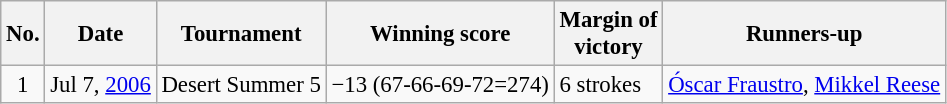<table class="wikitable" style="font-size:95%;">
<tr>
<th>No.</th>
<th>Date</th>
<th>Tournament</th>
<th>Winning score</th>
<th>Margin of<br>victory</th>
<th>Runners-up</th>
</tr>
<tr>
<td align=center>1</td>
<td align=right>Jul 7, <a href='#'>2006</a></td>
<td>Desert Summer 5</td>
<td>−13 (67-66-69-72=274)</td>
<td>6 strokes</td>
<td> <a href='#'>Óscar Fraustro</a>,  <a href='#'>Mikkel Reese</a></td>
</tr>
</table>
